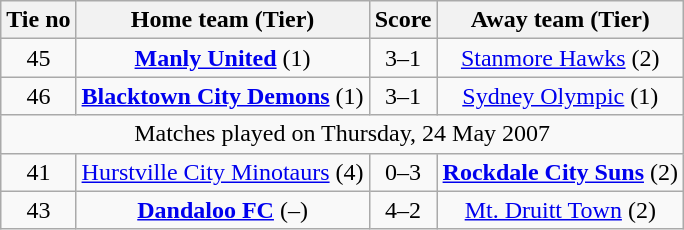<table class="wikitable" style="text-align:center">
<tr>
<th>Tie no</th>
<th>Home team (Tier)</th>
<th>Score</th>
<th>Away team (Tier)</th>
</tr>
<tr>
<td>45</td>
<td><strong><a href='#'>Manly United</a></strong> (1)</td>
<td>3–1</td>
<td><a href='#'>Stanmore Hawks</a> (2)</td>
</tr>
<tr>
<td>46</td>
<td><strong><a href='#'>Blacktown City Demons</a></strong> (1)</td>
<td>3–1</td>
<td><a href='#'>Sydney Olympic</a> (1)</td>
</tr>
<tr>
<td colspan=4>Matches played on Thursday, 24 May 2007</td>
</tr>
<tr>
<td>41</td>
<td><a href='#'>Hurstville City Minotaurs</a> (4)</td>
<td>0–3</td>
<td><strong><a href='#'>Rockdale City Suns</a></strong> (2)</td>
</tr>
<tr>
<td>43</td>
<td><strong><a href='#'>Dandaloo FC</a></strong> (–)</td>
<td>4–2</td>
<td><a href='#'>Mt. Druitt Town</a> (2)</td>
</tr>
</table>
